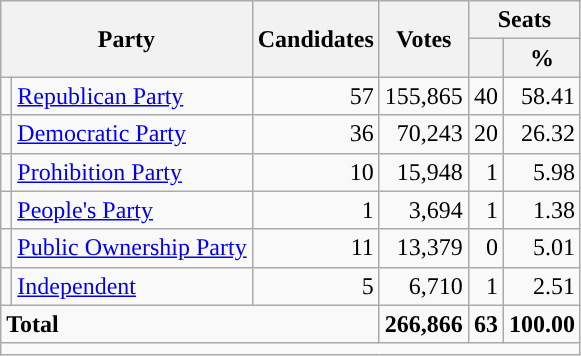<table class="wikitable">
<tr>
<th colspan="2" rowspan="2">Party</th>
<th rowspan="2">Candidates</th>
<th colspan="1" rowspan="2">Votes</th>
<th colspan="2">Seats</th>
</tr>
<tr>
<th></th>
<th>%</th>
</tr>
<tr>
<td style="background-color:"></td>
<td><a href='#'>Republican Party</a></td>
<td align="right">57</td>
<td align="right">155,865</td>
<td align="right">40</td>
<td align="right">58.41</td>
</tr>
<tr>
<td style="background-color:"></td>
<td><a href='#'>Democratic Party</a></td>
<td align="right">36</td>
<td align="right">70,243</td>
<td align="right">20</td>
<td align="right">26.32</td>
</tr>
<tr>
<td style="background-color:"></td>
<td><a href='#'>Prohibition Party</a></td>
<td align="right">10</td>
<td align="right">15,948</td>
<td align="right">1</td>
<td align="right">5.98</td>
</tr>
<tr>
<td style="background-color:"></td>
<td><a href='#'>People's Party</a></td>
<td align="right">1</td>
<td align="right">3,694</td>
<td align="right">1</td>
<td align="right">1.38</td>
</tr>
<tr>
<td style="background-color:"></td>
<td><a href='#'>Public Ownership Party</a></td>
<td align="right">11</td>
<td align="right">13,379</td>
<td align="right">0</td>
<td align="right">5.01</td>
</tr>
<tr>
<td style="background-color:"></td>
<td><a href='#'>Independent</a></td>
<td align="right">5</td>
<td align="right">6,710</td>
<td align="right">1</td>
<td align="right">2.51</td>
</tr>
<tr>
<td colspan="3" align="left"><strong>Total</strong></td>
<td align="right"><strong>266,866</strong></td>
<td align="right"><strong>63</strong></td>
<td align="right"><strong>100.00</strong></td>
</tr>
<tr>
<td colspan="6"></td>
</tr>
</table>
